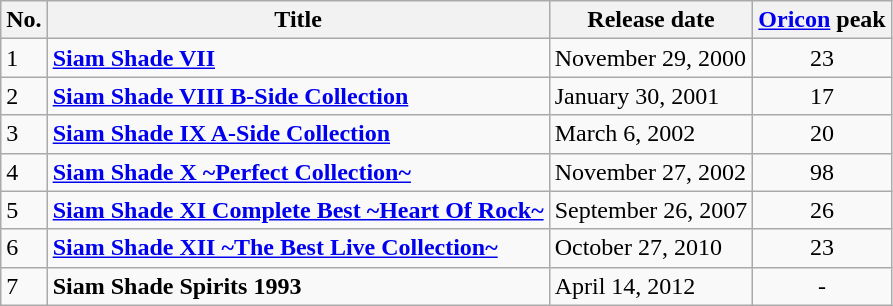<table class="wikitable">
<tr>
<th>No.</th>
<th>Title</th>
<th>Release date</th>
<th><a href='#'>Oricon</a> peak</th>
</tr>
<tr>
<td>1</td>
<td><strong><a href='#'>Siam Shade VII</a></strong></td>
<td>November 29, 2000</td>
<td style="text-align:center;">23</td>
</tr>
<tr>
<td>2</td>
<td><strong><a href='#'>Siam Shade VIII B-Side Collection</a></strong></td>
<td>January 30, 2001</td>
<td style="text-align:center;">17</td>
</tr>
<tr>
<td>3</td>
<td><strong><a href='#'>Siam Shade IX A-Side Collection</a></strong></td>
<td>March 6, 2002</td>
<td style="text-align:center;">20</td>
</tr>
<tr>
<td>4</td>
<td><strong><a href='#'>Siam Shade X ~Perfect Collection~</a></strong></td>
<td>November 27, 2002</td>
<td style="text-align:center;">98</td>
</tr>
<tr>
<td>5</td>
<td><strong><a href='#'>Siam Shade XI Complete Best ~Heart Of Rock~</a></strong></td>
<td>September 26, 2007</td>
<td style="text-align:center;">26</td>
</tr>
<tr>
<td>6</td>
<td><strong><a href='#'>Siam Shade XII ~The Best Live Collection~</a></strong></td>
<td>October 27, 2010</td>
<td style="text-align:center;">23</td>
</tr>
<tr>
<td>7</td>
<td><strong>Siam Shade Spirits 1993</strong></td>
<td>April 14, 2012</td>
<td style="text-align:center;">-</td>
</tr>
</table>
